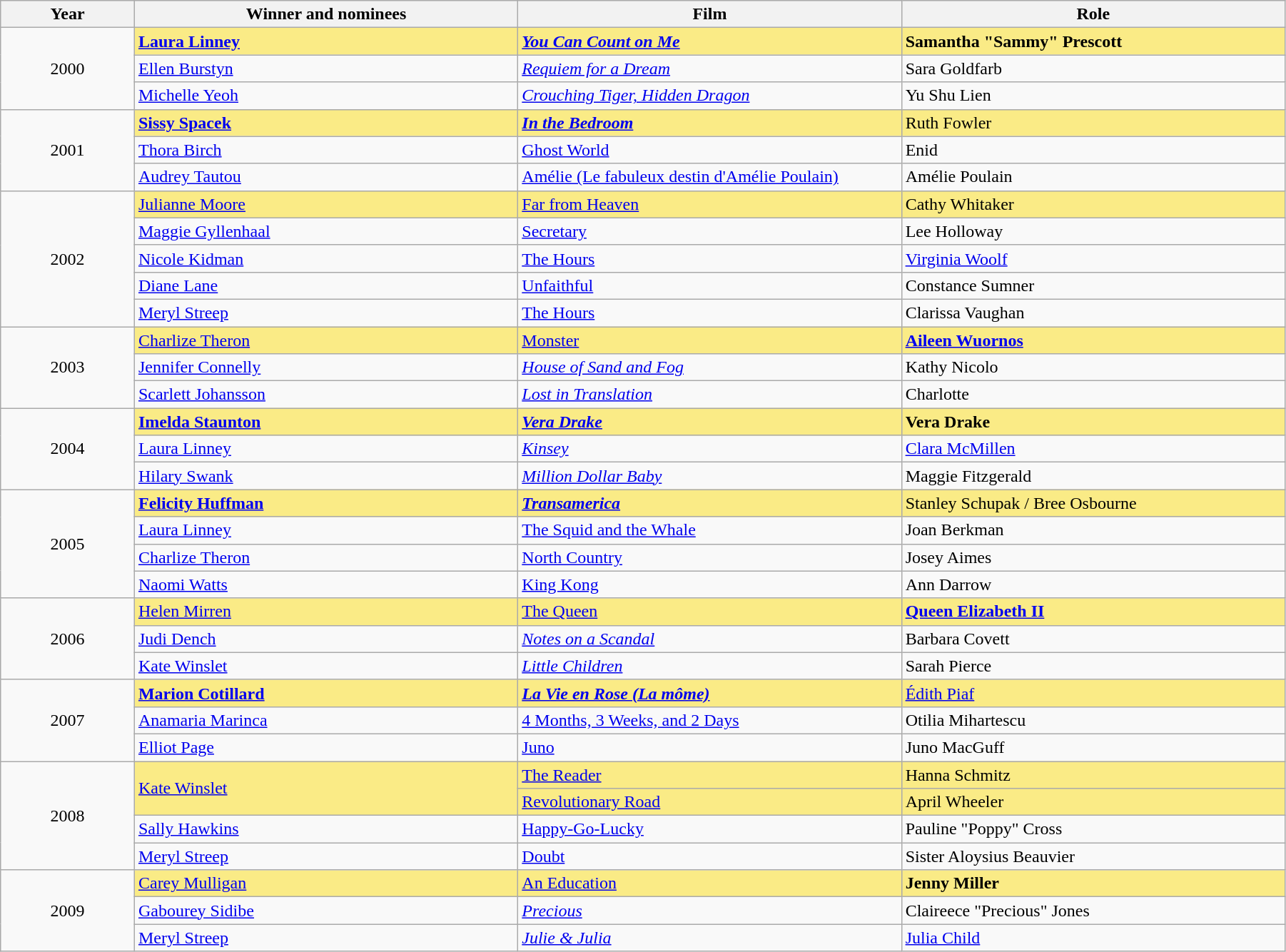<table class="wikitable" width="95%" cellpadding="5">
<tr>
<th width="100"><strong>Year</strong></th>
<th width="300"><strong>Winner and nominees</strong></th>
<th width="300"><strong>Film</strong></th>
<th width="300"><strong>Role</strong></th>
</tr>
<tr>
<td rowspan="3" style="text-align:center;">2000</td>
<td style="background:#FAEB86;"><strong><a href='#'>Laura Linney</a></strong></td>
<td style="background:#FAEB86;"><strong><em><a href='#'>You Can Count on Me</a></em></strong></td>
<td style="background:#FAEB86;"><strong>Samantha "Sammy" Prescott</strong></td>
</tr>
<tr>
<td><a href='#'>Ellen Burstyn</a></td>
<td><em><a href='#'>Requiem for a Dream</a></em></td>
<td>Sara Goldfarb</td>
</tr>
<tr>
<td><a href='#'>Michelle Yeoh</a></td>
<td><em><a href='#'>Crouching Tiger, Hidden Dragon</a></em></td>
<td>Yu Shu Lien</td>
</tr>
<tr>
<td rowspan="3" style="text-align:center;">2001</td>
<td style="background:#FAEB86;"><strong><a href='#'>Sissy Spacek</a></strong></td>
<td style="background:#FAEB86;"><strong> <em><a href='#'>In the Bedroom</a><strong><em></td>
<td style="background:#FAEB86;"></strong>Ruth Fowler<strong></td>
</tr>
<tr>
<td><a href='#'>Thora Birch</a></td>
<td></em><a href='#'>Ghost World</a><em></td>
<td>Enid</td>
</tr>
<tr>
<td><a href='#'>Audrey Tautou</a></td>
<td></em><a href='#'>Amélie (Le fabuleux destin d'Amélie Poulain)</a><em></td>
<td>Amélie Poulain</td>
</tr>
<tr>
<td rowspan="5" style="text-align:center;">2002</td>
<td style="background:#FAEB86;"></strong><a href='#'>Julianne Moore</a><strong></td>
<td style="background:#FAEB86;"></em></strong><a href='#'>Far from Heaven</a><strong><em></td>
<td style="background:#FAEB86;"></strong>Cathy Whitaker<strong></td>
</tr>
<tr>
<td><a href='#'>Maggie Gyllenhaal</a></td>
<td></em><a href='#'>Secretary</a><em></td>
<td>Lee Holloway</td>
</tr>
<tr>
<td><a href='#'>Nicole Kidman</a></td>
<td></em><a href='#'>The Hours</a><em></td>
<td><a href='#'>Virginia Woolf</a></td>
</tr>
<tr>
<td><a href='#'>Diane Lane</a></td>
<td></em><a href='#'>Unfaithful</a><em></td>
<td>Constance Sumner</td>
</tr>
<tr>
<td><a href='#'>Meryl Streep</a></td>
<td></em><a href='#'>The Hours</a><em></td>
<td>Clarissa Vaughan</td>
</tr>
<tr>
<td rowspan="3" style="text-align:center;">2003</td>
<td style="background:#FAEB86;"></strong><a href='#'>Charlize Theron</a><strong></td>
<td style="background:#FAEB86;"></strong> </em><a href='#'>Monster</a></em></strong></td>
<td style="background:#FAEB86;"><strong><a href='#'>Aileen Wuornos</a></strong></td>
</tr>
<tr>
<td><a href='#'>Jennifer Connelly</a></td>
<td><em><a href='#'>House of Sand and Fog</a></em></td>
<td>Kathy Nicolo</td>
</tr>
<tr>
<td><a href='#'>Scarlett Johansson</a></td>
<td><em><a href='#'>Lost in Translation</a></em></td>
<td>Charlotte</td>
</tr>
<tr>
<td rowspan="3" style="text-align:center;">2004</td>
<td style="background:#FAEB86;"><strong><a href='#'>Imelda Staunton</a></strong></td>
<td style="background:#FAEB86;"><strong><em><a href='#'>Vera Drake</a></em></strong></td>
<td style="background:#FAEB86;"><strong> Vera Drake</strong></td>
</tr>
<tr>
<td><a href='#'>Laura Linney</a></td>
<td><em><a href='#'>Kinsey</a></em></td>
<td><a href='#'>Clara McMillen</a></td>
</tr>
<tr>
<td><a href='#'>Hilary Swank</a></td>
<td><em><a href='#'>Million Dollar Baby</a></em></td>
<td>Maggie Fitzgerald</td>
</tr>
<tr>
<td rowspan="4" style="text-align:center;">2005</td>
<td style="background:#FAEB86;"><strong><a href='#'>Felicity Huffman</a></strong></td>
<td style="background:#FAEB86;"><strong> <em><a href='#'>Transamerica</a><strong><em></td>
<td style="background:#FAEB86;"></strong>Stanley Schupak / Bree Osbourne<strong></td>
</tr>
<tr>
<td><a href='#'>Laura Linney</a></td>
<td></em><a href='#'>The Squid and the Whale</a><em></td>
<td>Joan Berkman</td>
</tr>
<tr>
<td><a href='#'>Charlize Theron</a></td>
<td></em><a href='#'>North Country</a><em></td>
<td>Josey Aimes</td>
</tr>
<tr>
<td><a href='#'>Naomi Watts</a></td>
<td></em><a href='#'>King Kong</a><em></td>
<td>Ann Darrow</td>
</tr>
<tr>
<td rowspan="3" style="text-align:center;">2006</td>
<td style="background:#FAEB86;"></strong><a href='#'>Helen Mirren</a><strong></td>
<td style="background:#FAEB86;"></strong> </em><a href='#'>The Queen</a></em></strong></td>
<td style="background:#FAEB86;"><strong> <a href='#'>Queen Elizabeth II</a></strong></td>
</tr>
<tr>
<td><a href='#'>Judi Dench</a></td>
<td><em><a href='#'>Notes on a Scandal</a></em></td>
<td>Barbara Covett</td>
</tr>
<tr>
<td><a href='#'>Kate Winslet</a></td>
<td><em><a href='#'>Little Children</a></em></td>
<td>Sarah Pierce</td>
</tr>
<tr>
<td rowspan="3" style="text-align:center;">2007</td>
<td style="background:#FAEB86;"><strong><a href='#'>Marion Cotillard</a></strong></td>
<td style="background:#FAEB86;"><strong> <em><a href='#'>La Vie en Rose (La môme)</a><strong><em></td>
<td style="background:#FAEB86;"></strong><a href='#'>Édith Piaf</a><strong></td>
</tr>
<tr>
<td><a href='#'>Anamaria Marinca</a></td>
<td></em><a href='#'>4 Months, 3 Weeks, and 2 Days</a><em></td>
<td>Otilia Mihartescu</td>
</tr>
<tr>
<td><a href='#'>Elliot Page</a></td>
<td></em><a href='#'>Juno</a><em></td>
<td>Juno MacGuff</td>
</tr>
<tr>
<td rowspan="4" style="text-align:center;">2008</td>
<td style="background:#FAEB86;" rowspan="2"></strong><a href='#'>Kate Winslet</a><strong></td>
<td style="background:#FAEB86;"></em></strong><a href='#'>The Reader</a><strong><em></td>
<td style="background:#FAEB86;"></strong> Hanna Schmitz<strong></td>
</tr>
<tr>
<td style="background:#FAEB86;"></em></strong><a href='#'>Revolutionary Road</a><strong><em></td>
<td style="background:#FAEB86;"></strong>April Wheeler<strong></td>
</tr>
<tr>
<td><a href='#'>Sally Hawkins</a></td>
<td></em><a href='#'>Happy-Go-Lucky</a><em></td>
<td>Pauline "Poppy" Cross</td>
</tr>
<tr>
<td><a href='#'>Meryl Streep</a></td>
<td></em><a href='#'>Doubt</a><em></td>
<td>Sister Aloysius Beauvier</td>
</tr>
<tr>
<td rowspan="3" style="text-align:center;">2009</td>
<td style="background:#FAEB86;"></strong><a href='#'>Carey Mulligan</a><strong></td>
<td style="background:#FAEB86;"></strong> </em><a href='#'>An Education</a></em></strong></td>
<td style="background:#FAEB86;"><strong> Jenny Miller</strong></td>
</tr>
<tr>
<td><a href='#'>Gabourey Sidibe</a></td>
<td><em><a href='#'>Precious</a></em></td>
<td>Claireece "Precious" Jones</td>
</tr>
<tr>
<td><a href='#'>Meryl Streep</a></td>
<td><em><a href='#'>Julie & Julia</a></em></td>
<td><a href='#'>Julia Child</a></td>
</tr>
</table>
